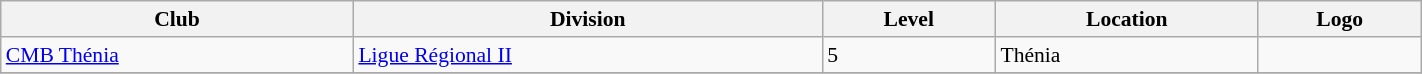<table class="wikitable sortable" width=75% style="font-size:90%">
<tr>
<th>Club</th>
<th>Division</th>
<th>Level</th>
<th>Location</th>
<th>Logo</th>
</tr>
<tr>
<td><a href='#'>CMB Thénia</a></td>
<td><a href='#'>Ligue Régional II</a></td>
<td>5</td>
<td>Thénia</td>
<td></td>
</tr>
<tr>
</tr>
</table>
